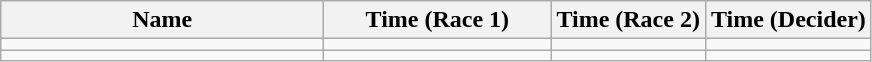<table class="wikitable" style="text-align:center;">
<tr>
<th style="width:13em">Name</th>
<th style="width:9em">Time (Race 1)</th>
<th>Time (Race 2)</th>
<th>Time (Decider)</th>
</tr>
<tr>
<td align=left></td>
<td></td>
<td></td>
<td></td>
</tr>
<tr>
<td align=left></td>
<td></td>
<td></td>
<td></td>
</tr>
</table>
